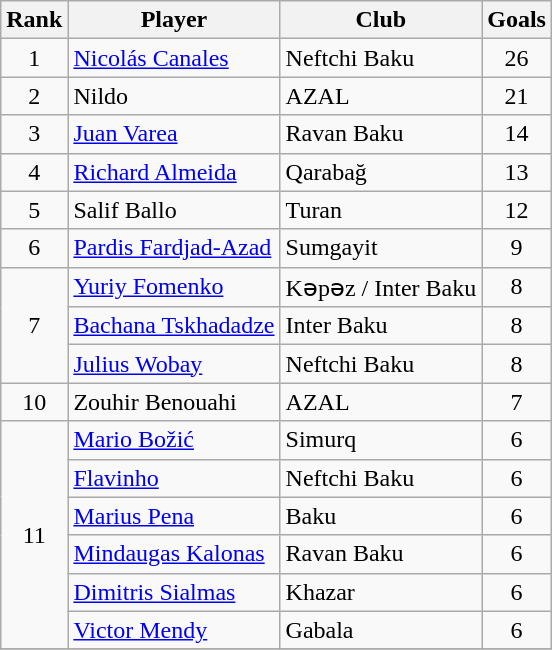<table class="wikitable" style="text-align:center">
<tr>
<th>Rank</th>
<th>Player</th>
<th>Club</th>
<th>Goals</th>
</tr>
<tr>
<td>1</td>
<td align="left"> <a href='#'>Nicolás Canales</a></td>
<td align="left">Neftchi Baku</td>
<td>26</td>
</tr>
<tr>
<td>2</td>
<td align="left"> Nildo</td>
<td align="left">AZAL</td>
<td>21</td>
</tr>
<tr>
<td>3</td>
<td align="left"> <a href='#'>Juan Varea</a></td>
<td align="left">Ravan Baku</td>
<td>14</td>
</tr>
<tr>
<td>4</td>
<td align="left"> <a href='#'>Richard Almeida</a></td>
<td align="left">Qarabağ</td>
<td>13</td>
</tr>
<tr>
<td>5</td>
<td align="left"> Salif Ballo</td>
<td align="left">Turan</td>
<td>12</td>
</tr>
<tr>
<td>6</td>
<td align="left"> <a href='#'>Pardis Fardjad-Azad</a></td>
<td align="left">Sumgayit</td>
<td>9</td>
</tr>
<tr>
<td rowspan="3">7</td>
<td align="left"> <a href='#'>Yuriy Fomenko</a></td>
<td align="left">Kəpəz / Inter Baku</td>
<td>8</td>
</tr>
<tr>
<td align="left"> <a href='#'>Bachana Tskhadadze</a></td>
<td align="left">Inter Baku</td>
<td>8</td>
</tr>
<tr>
<td align="left"> <a href='#'>Julius Wobay</a></td>
<td align="left">Neftchi Baku</td>
<td>8</td>
</tr>
<tr>
<td>10</td>
<td align="left"> Zouhir Benouahi</td>
<td align="left">AZAL</td>
<td>7</td>
</tr>
<tr>
<td rowspan="6">11</td>
<td align="left"> <a href='#'>Mario Božić</a></td>
<td align="left">Simurq</td>
<td>6</td>
</tr>
<tr>
<td align="left"> <a href='#'>Flavinho</a></td>
<td align="left">Neftchi Baku</td>
<td>6</td>
</tr>
<tr>
<td align="left"> <a href='#'>Marius Pena</a></td>
<td align="left">Baku</td>
<td>6</td>
</tr>
<tr>
<td align="left"> <a href='#'>Mindaugas Kalonas</a></td>
<td align="left">Ravan Baku</td>
<td>6</td>
</tr>
<tr>
<td align="left"> <a href='#'>Dimitris Sialmas</a></td>
<td align="left">Khazar</td>
<td>6</td>
</tr>
<tr>
<td align="left"> <a href='#'>Victor Mendy</a></td>
<td align="left">Gabala</td>
<td>6</td>
</tr>
<tr>
</tr>
</table>
